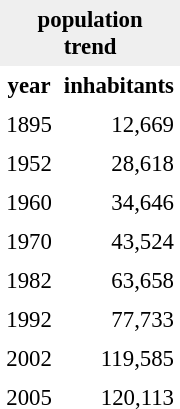<table class="toccolours" align="right" cellpadding="4" cellspacing="0" style="margin:0 0 1em 1em; font-size: 95%;">
<tr>
<th colspan=2 bgcolor="#EFEFEF" align="center">population<br>trend</th>
</tr>
<tr>
<th align="center">year</th>
<th align="right">inhabitants</th>
</tr>
<tr>
<td align="center">1895</td>
<td align="right">12,669</td>
</tr>
<tr>
<td align="center">1952</td>
<td align="right">28,618</td>
</tr>
<tr>
<td align="center">1960</td>
<td align="right">34,646</td>
</tr>
<tr>
<td align="center">1970</td>
<td align="right">43,524</td>
</tr>
<tr>
<td align="center">1982</td>
<td align="right">63,658</td>
</tr>
<tr>
<td align="center">1992</td>
<td align="right">77,733</td>
</tr>
<tr>
<td align="center">2002</td>
<td align="right">119,585</td>
</tr>
<tr>
<td align="center">2005</td>
<td align="right">120,113</td>
</tr>
<tr>
</tr>
</table>
